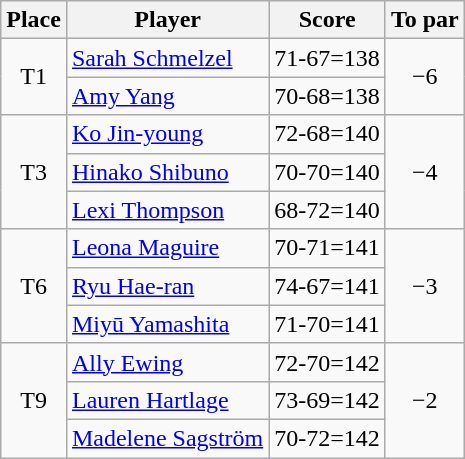<table class="wikitable">
<tr>
<th>Place</th>
<th>Player</th>
<th>Score</th>
<th>To par</th>
</tr>
<tr>
<td rowspan=2 align=center>T1</td>
<td> <a href='#'>Sarah Schmelzel</a></td>
<td>71-67=138</td>
<td rowspan=2  align=center>−6</td>
</tr>
<tr>
<td> <a href='#'>Amy Yang</a></td>
<td>70-68=138</td>
</tr>
<tr>
<td rowspan=3 align=center>T3</td>
<td> <a href='#'>Ko Jin-young</a></td>
<td>72-68=140</td>
<td rowspan=3  align=center>−4</td>
</tr>
<tr>
<td> <a href='#'>Hinako Shibuno</a></td>
<td>70-70=140</td>
</tr>
<tr>
<td> <a href='#'>Lexi Thompson</a></td>
<td>68-72=140</td>
</tr>
<tr>
<td rowspan=3 align=center>T6</td>
<td> <a href='#'>Leona Maguire</a></td>
<td>70-71=141</td>
<td rowspan=3  align=center>−3</td>
</tr>
<tr>
<td> <a href='#'>Ryu Hae-ran</a></td>
<td>74-67=141</td>
</tr>
<tr>
<td> <a href='#'>Miyū Yamashita</a></td>
<td>71-70=141</td>
</tr>
<tr>
<td rowspan=3 align=center>T9</td>
<td> <a href='#'>Ally Ewing</a></td>
<td>72-70=142</td>
<td rowspan=3  align=center>−2</td>
</tr>
<tr>
<td> <a href='#'>Lauren Hartlage</a></td>
<td>73-69=142</td>
</tr>
<tr>
<td> <a href='#'>Madelene Sagström</a></td>
<td>70-72=142</td>
</tr>
</table>
